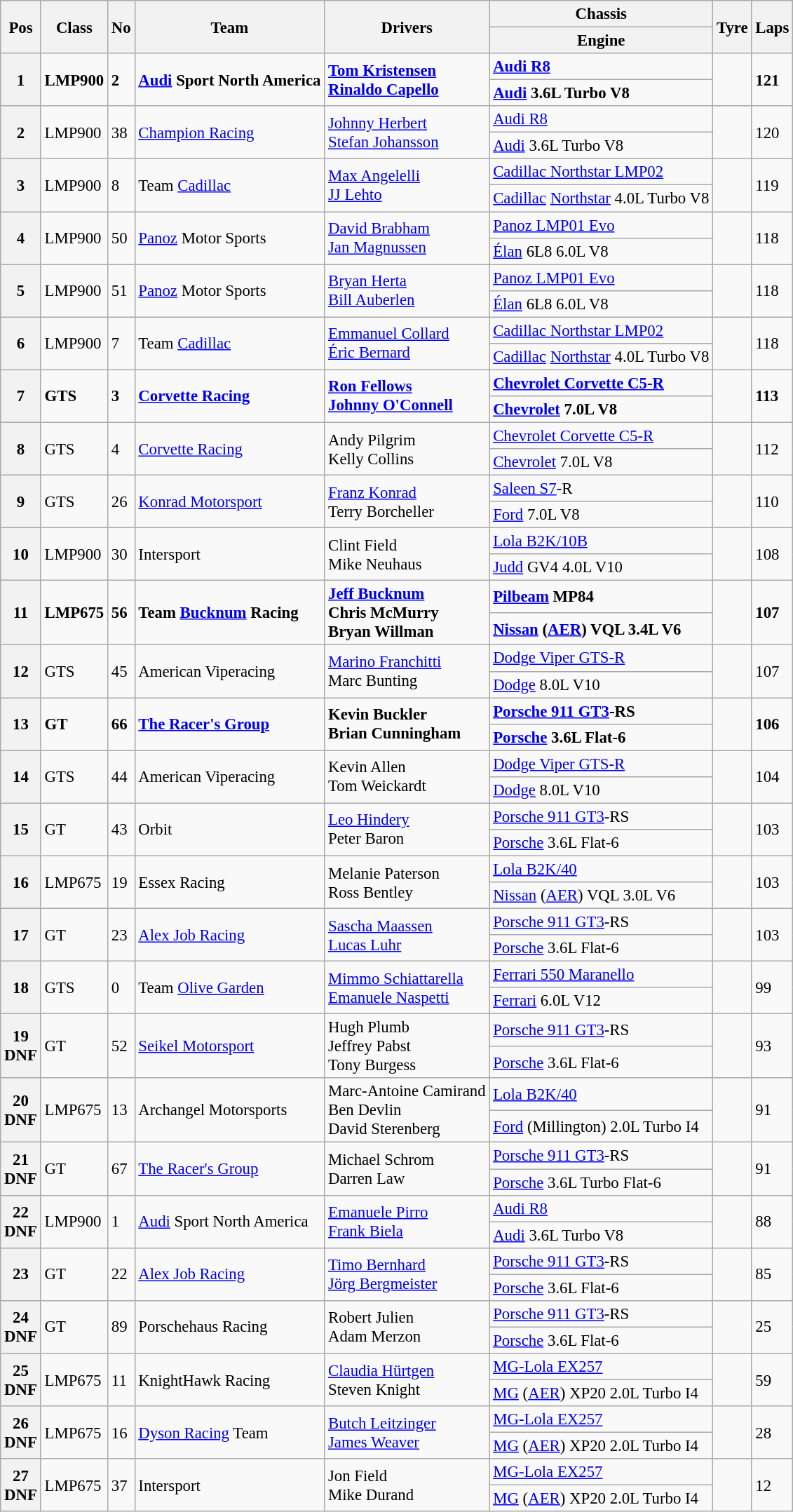<table class="wikitable" style="font-size: 95%;">
<tr>
<th rowspan=2>Pos</th>
<th rowspan=2>Class</th>
<th rowspan=2>No</th>
<th rowspan=2>Team</th>
<th rowspan=2>Drivers</th>
<th>Chassis</th>
<th rowspan=2>Tyre</th>
<th rowspan=2>Laps</th>
</tr>
<tr>
<th>Engine</th>
</tr>
<tr style="font-weight:bold">
<th rowspan=2>1</th>
<td rowspan=2>LMP900</td>
<td rowspan=2>2</td>
<td rowspan=2> <a href='#'>Audi</a> Sport North America</td>
<td rowspan=2> <a href='#'>Tom Kristensen</a><br> <a href='#'>Rinaldo Capello</a></td>
<td><a href='#'>Audi R8</a></td>
<td rowspan=2></td>
<td rowspan=2>121</td>
</tr>
<tr style="font-weight:bold">
<td><a href='#'>Audi</a> 3.6L Turbo V8</td>
</tr>
<tr>
<th rowspan=2>2</th>
<td rowspan=2>LMP900</td>
<td rowspan=2>38</td>
<td rowspan=2> <a href='#'>Champion Racing</a></td>
<td rowspan=2> <a href='#'>Johnny Herbert</a><br> <a href='#'>Stefan Johansson</a></td>
<td><a href='#'>Audi R8</a></td>
<td rowspan=2></td>
<td rowspan=2>120</td>
</tr>
<tr>
<td><a href='#'>Audi</a> 3.6L Turbo V8</td>
</tr>
<tr>
<th rowspan=2>3</th>
<td rowspan=2>LMP900</td>
<td rowspan=2>8</td>
<td rowspan=2> Team <a href='#'>Cadillac</a></td>
<td rowspan=2> <a href='#'>Max Angelelli</a><br> <a href='#'>JJ Lehto</a></td>
<td><a href='#'>Cadillac Northstar LMP02</a></td>
<td rowspan=2></td>
<td rowspan=2>119</td>
</tr>
<tr>
<td><a href='#'>Cadillac</a> <a href='#'>Northstar</a> 4.0L Turbo V8</td>
</tr>
<tr>
<th rowspan=2>4</th>
<td rowspan=2>LMP900</td>
<td rowspan=2>50</td>
<td rowspan=2> <a href='#'>Panoz</a> Motor Sports</td>
<td rowspan=2> <a href='#'>David Brabham</a><br> <a href='#'>Jan Magnussen</a></td>
<td><a href='#'>Panoz LMP01 Evo</a></td>
<td rowspan=2></td>
<td rowspan=2>118</td>
</tr>
<tr>
<td><a href='#'>Élan</a> 6L8 6.0L V8</td>
</tr>
<tr>
<th rowspan=2>5</th>
<td rowspan=2>LMP900</td>
<td rowspan=2>51</td>
<td rowspan=2> <a href='#'>Panoz</a> Motor Sports</td>
<td rowspan=2> <a href='#'>Bryan Herta</a><br> <a href='#'>Bill Auberlen</a></td>
<td><a href='#'>Panoz LMP01 Evo</a></td>
<td rowspan=2></td>
<td rowspan=2>118</td>
</tr>
<tr>
<td><a href='#'>Élan</a> 6L8 6.0L V8</td>
</tr>
<tr>
<th rowspan=2>6</th>
<td rowspan=2>LMP900</td>
<td rowspan=2>7</td>
<td rowspan=2> Team <a href='#'>Cadillac</a></td>
<td rowspan=2> <a href='#'>Emmanuel Collard</a><br> <a href='#'>Éric Bernard</a></td>
<td><a href='#'>Cadillac Northstar LMP02</a></td>
<td rowspan=2></td>
<td rowspan=2>118</td>
</tr>
<tr>
<td><a href='#'>Cadillac</a> <a href='#'>Northstar</a> 4.0L Turbo V8</td>
</tr>
<tr style="font-weight:bold">
<th rowspan=2>7</th>
<td rowspan=2>GTS</td>
<td rowspan=2>3</td>
<td rowspan=2> <a href='#'>Corvette Racing</a></td>
<td rowspan=2> <a href='#'>Ron Fellows</a><br> <a href='#'>Johnny O'Connell</a></td>
<td><a href='#'>Chevrolet Corvette C5-R</a></td>
<td rowspan=2></td>
<td rowspan=2>113</td>
</tr>
<tr style="font-weight:bold">
<td><a href='#'>Chevrolet</a> 7.0L V8</td>
</tr>
<tr>
<th rowspan=2>8</th>
<td rowspan=2>GTS</td>
<td rowspan=2>4</td>
<td rowspan=2> <a href='#'>Corvette Racing</a></td>
<td rowspan=2> Andy Pilgrim<br> Kelly Collins</td>
<td><a href='#'>Chevrolet Corvette C5-R</a></td>
<td rowspan=2></td>
<td rowspan=2>112</td>
</tr>
<tr>
<td><a href='#'>Chevrolet</a> 7.0L V8</td>
</tr>
<tr>
<th rowspan=2>9</th>
<td rowspan=2>GTS</td>
<td rowspan=2>26</td>
<td rowspan=2> <a href='#'>Konrad Motorsport</a></td>
<td rowspan=2> <a href='#'>Franz Konrad</a><br> Terry Borcheller</td>
<td><a href='#'>Saleen S7</a>-R</td>
<td rowspan=2></td>
<td rowspan=2>110</td>
</tr>
<tr>
<td><a href='#'>Ford</a> 7.0L V8</td>
</tr>
<tr>
<th rowspan=2>10</th>
<td rowspan=2>LMP900</td>
<td rowspan=2>30</td>
<td rowspan=2> Intersport</td>
<td rowspan=2> Clint Field<br> Mike Neuhaus</td>
<td><a href='#'>Lola B2K/10B</a></td>
<td rowspan=2></td>
<td rowspan=2>108</td>
</tr>
<tr>
<td><a href='#'>Judd</a> GV4 4.0L V10</td>
</tr>
<tr style="font-weight:bold">
<th rowspan=2>11</th>
<td rowspan=2>LMP675</td>
<td rowspan=2>56</td>
<td rowspan=2> Team <a href='#'>Bucknum</a> Racing</td>
<td rowspan=2> <a href='#'>Jeff Bucknum</a><br> Chris McMurry<br> Bryan Willman</td>
<td><a href='#'>Pilbeam</a> MP84</td>
<td rowspan=2></td>
<td rowspan=2>107</td>
</tr>
<tr style="font-weight:bold">
<td><a href='#'>Nissan</a> (<a href='#'>AER</a>) VQL 3.4L V6</td>
</tr>
<tr>
<th rowspan=2>12</th>
<td rowspan=2>GTS</td>
<td rowspan=2>45</td>
<td rowspan=2> American Viperacing</td>
<td rowspan=2> <a href='#'>Marino Franchitti</a><br> Marc Bunting</td>
<td><a href='#'>Dodge Viper GTS-R</a></td>
<td rowspan=2></td>
<td rowspan=2>107</td>
</tr>
<tr>
<td><a href='#'>Dodge</a> 8.0L V10</td>
</tr>
<tr style="font-weight:bold">
<th rowspan=2>13</th>
<td rowspan=2>GT</td>
<td rowspan=2>66</td>
<td rowspan=2> <a href='#'>The Racer's Group</a></td>
<td rowspan=2> Kevin Buckler<br> Brian Cunningham</td>
<td><a href='#'>Porsche 911 GT3</a>-RS</td>
<td rowspan=2></td>
<td rowspan=2>106</td>
</tr>
<tr style="font-weight:bold">
<td><a href='#'>Porsche</a> 3.6L Flat-6</td>
</tr>
<tr>
<th rowspan=2>14</th>
<td rowspan=2>GTS</td>
<td rowspan=2>44</td>
<td rowspan=2> American Viperacing</td>
<td rowspan=2> Kevin Allen<br> Tom Weickardt</td>
<td><a href='#'>Dodge Viper GTS-R</a></td>
<td rowspan=2></td>
<td rowspan=2>104</td>
</tr>
<tr>
<td><a href='#'>Dodge</a> 8.0L V10</td>
</tr>
<tr>
<th rowspan=2>15</th>
<td rowspan=2>GT</td>
<td rowspan=2>43</td>
<td rowspan=2> Orbit</td>
<td rowspan=2> <a href='#'>Leo Hindery</a><br> Peter Baron</td>
<td><a href='#'>Porsche 911 GT3</a>-RS</td>
<td rowspan=2></td>
<td rowspan=2>103</td>
</tr>
<tr>
<td><a href='#'>Porsche</a> 3.6L Flat-6</td>
</tr>
<tr>
<th rowspan=2>16</th>
<td rowspan=2>LMP675</td>
<td rowspan=2>19</td>
<td rowspan=2> Essex Racing</td>
<td rowspan=2> Melanie Paterson<br> Ross Bentley</td>
<td><a href='#'>Lola B2K/40</a></td>
<td rowspan=2></td>
<td rowspan=2>103</td>
</tr>
<tr>
<td><a href='#'>Nissan</a> (<a href='#'>AER</a>) VQL 3.0L V6</td>
</tr>
<tr>
<th rowspan=2>17</th>
<td rowspan=2>GT</td>
<td rowspan=2>23</td>
<td rowspan=2> <a href='#'>Alex Job Racing</a></td>
<td rowspan=2> <a href='#'>Sascha Maassen</a><br> <a href='#'>Lucas Luhr</a></td>
<td><a href='#'>Porsche 911 GT3</a>-RS</td>
<td rowspan=2></td>
<td rowspan=2>103</td>
</tr>
<tr>
<td><a href='#'>Porsche</a> 3.6L Flat-6</td>
</tr>
<tr>
<th rowspan=2>18</th>
<td rowspan=2>GTS</td>
<td rowspan=2>0</td>
<td rowspan=2> Team <a href='#'>Olive Garden</a></td>
<td rowspan=2> <a href='#'>Mimmo Schiattarella</a><br> <a href='#'>Emanuele Naspetti</a></td>
<td><a href='#'>Ferrari 550 Maranello</a></td>
<td rowspan=2></td>
<td rowspan=2>99</td>
</tr>
<tr>
<td><a href='#'>Ferrari</a> 6.0L V12</td>
</tr>
<tr>
<th rowspan=2>19<br>DNF</th>
<td rowspan=2>GT</td>
<td rowspan=2>52</td>
<td rowspan=2> <a href='#'>Seikel Motorsport</a></td>
<td rowspan=2> Hugh Plumb<br> Jeffrey Pabst<br> Tony Burgess</td>
<td><a href='#'>Porsche 911 GT3</a>-RS</td>
<td rowspan=2></td>
<td rowspan=2>93</td>
</tr>
<tr>
<td><a href='#'>Porsche</a> 3.6L Flat-6</td>
</tr>
<tr>
<th rowspan=2>20<br>DNF</th>
<td rowspan=2>LMP675</td>
<td rowspan=2>13</td>
<td rowspan=2> Archangel Motorsports</td>
<td rowspan=2> Marc-Antoine Camirand<br> Ben Devlin<br> David Sterenberg</td>
<td><a href='#'>Lola B2K/40</a></td>
<td rowspan=2></td>
<td rowspan=2>91</td>
</tr>
<tr>
<td><a href='#'>Ford</a> (Millington) 2.0L Turbo I4</td>
</tr>
<tr>
<th rowspan=2>21<br>DNF</th>
<td rowspan=2>GT</td>
<td rowspan=2>67</td>
<td rowspan=2> <a href='#'>The Racer's Group</a></td>
<td rowspan=2> Michael Schrom<br> Darren Law</td>
<td><a href='#'>Porsche 911 GT3</a>-RS</td>
<td rowspan=2></td>
<td rowspan=2>91</td>
</tr>
<tr>
<td><a href='#'>Porsche</a> 3.6L Turbo Flat-6</td>
</tr>
<tr>
<th rowspan=2>22<br>DNF</th>
<td rowspan=2>LMP900</td>
<td rowspan=2>1</td>
<td rowspan=2> <a href='#'>Audi</a> Sport North America</td>
<td rowspan=2> <a href='#'>Emanuele Pirro</a><br> <a href='#'>Frank Biela</a></td>
<td><a href='#'>Audi R8</a></td>
<td rowspan=2></td>
<td rowspan=2>88</td>
</tr>
<tr>
<td><a href='#'>Audi</a> 3.6L Turbo V8</td>
</tr>
<tr>
<th rowspan=2>23</th>
<td rowspan=2>GT</td>
<td rowspan=2>22</td>
<td rowspan=2> <a href='#'>Alex Job Racing</a></td>
<td rowspan=2> <a href='#'>Timo Bernhard</a><br> <a href='#'>Jörg Bergmeister</a></td>
<td><a href='#'>Porsche 911 GT3</a>-RS</td>
<td rowspan=2></td>
<td rowspan=2>85</td>
</tr>
<tr>
<td><a href='#'>Porsche</a> 3.6L Flat-6</td>
</tr>
<tr>
<th rowspan=2>24<br>DNF</th>
<td rowspan=2>GT</td>
<td rowspan=2>89</td>
<td rowspan=2> Porschehaus Racing</td>
<td rowspan=2> Robert Julien<br> Adam Merzon</td>
<td><a href='#'>Porsche 911 GT3</a>-RS</td>
<td rowspan=2></td>
<td rowspan=2>25</td>
</tr>
<tr>
<td><a href='#'>Porsche</a> 3.6L Flat-6</td>
</tr>
<tr>
<th rowspan=2>25<br>DNF</th>
<td rowspan=2>LMP675</td>
<td rowspan=2>11</td>
<td rowspan=2> KnightHawk Racing</td>
<td rowspan=2> <a href='#'>Claudia Hürtgen</a><br> Steven Knight</td>
<td><a href='#'>MG-Lola EX257</a></td>
<td rowspan=2></td>
<td rowspan=2>59</td>
</tr>
<tr>
<td><a href='#'>MG</a> (<a href='#'>AER</a>) XP20 2.0L Turbo I4</td>
</tr>
<tr>
<th rowspan=2>26<br>DNF</th>
<td rowspan=2>LMP675</td>
<td rowspan=2>16</td>
<td rowspan=2> <a href='#'>Dyson Racing</a> Team</td>
<td rowspan=2> <a href='#'>Butch Leitzinger</a><br> <a href='#'>James Weaver</a></td>
<td><a href='#'>MG-Lola EX257</a></td>
<td rowspan=2></td>
<td rowspan=2>28</td>
</tr>
<tr>
<td><a href='#'>MG</a> (<a href='#'>AER</a>) XP20 2.0L Turbo I4</td>
</tr>
<tr>
<th rowspan=2>27<br>DNF</th>
<td rowspan=2>LMP675</td>
<td rowspan=2>37</td>
<td rowspan=2> Intersport</td>
<td rowspan=2> Jon Field<br> Mike Durand</td>
<td><a href='#'>MG-Lola EX257</a></td>
<td rowspan=2></td>
<td rowspan=2>12</td>
</tr>
<tr>
<td><a href='#'>MG</a> (<a href='#'>AER</a>) XP20 2.0L Turbo I4</td>
</tr>
</table>
